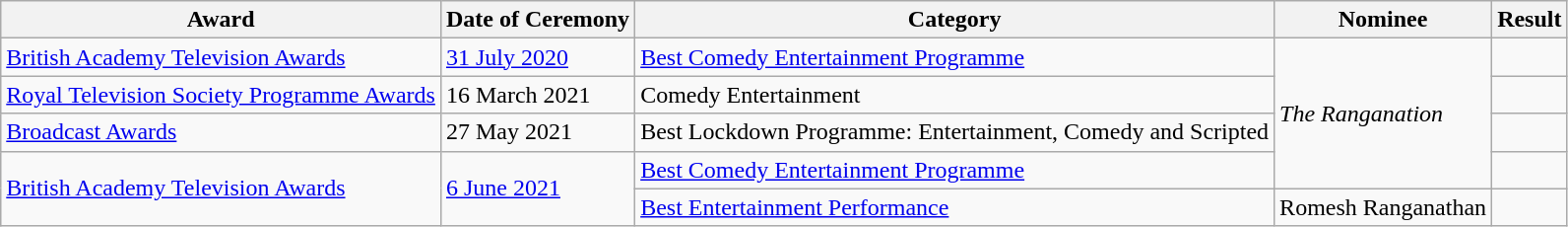<table class="wikitable sortable">
<tr>
<th>Award</th>
<th>Date of Ceremony</th>
<th>Category</th>
<th>Nominee</th>
<th>Result</th>
</tr>
<tr>
<td><a href='#'>British Academy Television Awards</a></td>
<td><a href='#'>31 July 2020</a></td>
<td><a href='#'>Best Comedy Entertainment Programme</a></td>
<td rowspan="4"><em>The Ranganation</em></td>
<td></td>
</tr>
<tr>
<td><a href='#'>Royal Television Society Programme Awards</a></td>
<td>16 March 2021</td>
<td>Comedy Entertainment</td>
<td></td>
</tr>
<tr>
<td><a href='#'>Broadcast Awards</a></td>
<td>27 May 2021</td>
<td>Best Lockdown Programme: Entertainment, Comedy and Scripted</td>
<td></td>
</tr>
<tr>
<td rowspan="2"><a href='#'>British Academy Television Awards</a></td>
<td rowspan="2"><a href='#'>6 June 2021</a></td>
<td><a href='#'>Best Comedy Entertainment Programme</a></td>
<td></td>
</tr>
<tr>
<td><a href='#'>Best Entertainment Performance</a></td>
<td>Romesh Ranganathan</td>
<td></td>
</tr>
</table>
